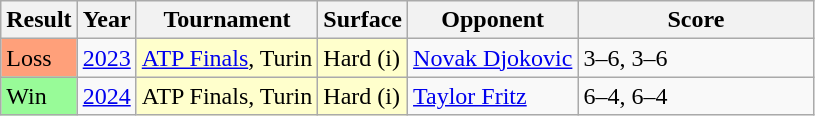<table class="sortable wikitable">
<tr>
<th>Result</th>
<th>Year</th>
<th>Tournament</th>
<th>Surface</th>
<th>Opponent</th>
<th class="unsortable" width=150>Score</th>
</tr>
<tr>
<td bgcolor=ffa07a>Loss</td>
<td><a href='#'>2023</a></td>
<td bgcolor=ffffcc><a href='#'>ATP Finals</a>, Turin</td>
<td bgcolor=ffffcc>Hard (i)</td>
<td> <a href='#'>Novak Djokovic</a></td>
<td>3–6, 3–6</td>
</tr>
<tr>
<td bgcolor=98fb98>Win</td>
<td><a href='#'>2024</a></td>
<td bgcolor=ffffcc>ATP Finals, Turin</td>
<td bgcolor=ffffcc>Hard (i)</td>
<td> <a href='#'>Taylor Fritz</a></td>
<td>6–4, 6–4</td>
</tr>
</table>
